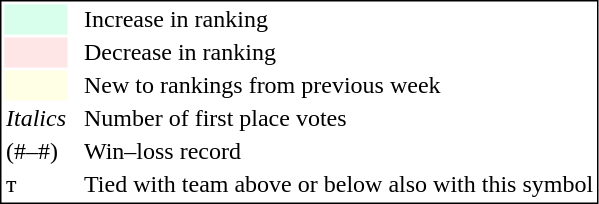<table style="border:1px solid black;">
<tr>
<td style="background:#D8FFEB; width:20px;"></td>
<td> </td>
<td>Increase in ranking</td>
</tr>
<tr>
<td style="background:#FFE6E6; width:20px;"></td>
<td> </td>
<td>Decrease in ranking</td>
</tr>
<tr>
<td style="background:#FFFFE6; width:20px;"></td>
<td> </td>
<td>New to rankings from previous week</td>
</tr>
<tr>
<td><em>Italics</em></td>
<td> </td>
<td>Number of first place votes</td>
</tr>
<tr>
<td>(#–#)</td>
<td> </td>
<td>Win–loss record</td>
</tr>
<tr>
<td>т</td>
<td></td>
<td>Tied with team above or below also with this symbol</td>
</tr>
</table>
